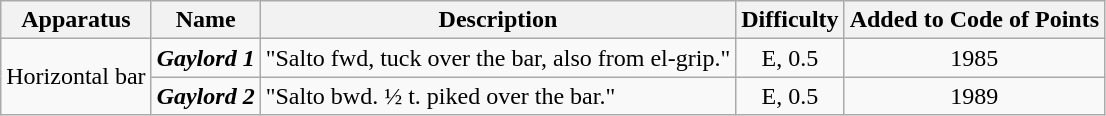<table class="wikitable">
<tr>
<th scope="col">Apparatus</th>
<th scope="col">Name</th>
<th scope="col">Description</th>
<th scope="col">Difficulty</th>
<th scope="col">Added to Code of Points</th>
</tr>
<tr>
<td rowspan="2">Horizontal bar</td>
<td scope="row"><strong><em>Gaylord 1</em></strong></td>
<td>"Salto fwd, tuck over the bar, also from el-grip."</td>
<td align=center>E, 0.5</td>
<td align=center>1985</td>
</tr>
<tr>
<td scope="row"><strong><em>Gaylord 2</em></strong></td>
<td>"Salto bwd. ½ t. piked over the bar."</td>
<td align=center>E, 0.5</td>
<td align=center>1989</td>
</tr>
</table>
